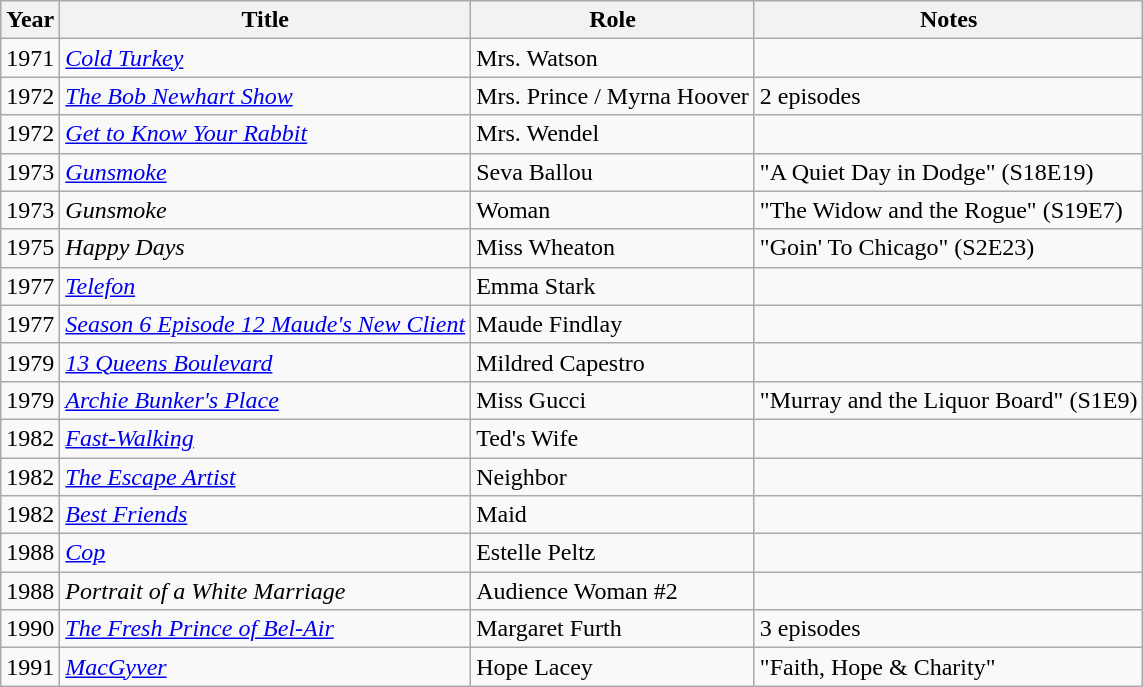<table class="wikitable">
<tr>
<th>Year</th>
<th>Title</th>
<th>Role</th>
<th>Notes</th>
</tr>
<tr>
<td>1971</td>
<td><em><a href='#'>Cold Turkey</a></em></td>
<td>Mrs. Watson</td>
<td></td>
</tr>
<tr>
<td>1972</td>
<td><em><a href='#'>The Bob Newhart Show</a></em></td>
<td>Mrs. Prince / Myrna Hoover</td>
<td>2 episodes</td>
</tr>
<tr>
<td>1972</td>
<td><em><a href='#'>Get to Know Your Rabbit</a></em></td>
<td>Mrs. Wendel</td>
<td></td>
</tr>
<tr>
<td>1973</td>
<td><em><a href='#'>Gunsmoke</a></em></td>
<td>Seva Ballou</td>
<td>"A Quiet Day in Dodge" (S18E19)</td>
</tr>
<tr>
<td>1973</td>
<td><em>Gunsmoke</em></td>
<td>Woman</td>
<td>"The Widow and the Rogue" (S19E7)</td>
</tr>
<tr>
<td>1975</td>
<td><em>Happy Days</em></td>
<td>Miss Wheaton</td>
<td>"Goin' To Chicago" (S2E23)</td>
</tr>
<tr>
<td>1977</td>
<td><em><a href='#'>Telefon</a></em></td>
<td>Emma Stark</td>
<td></td>
</tr>
<tr>
<td>1977</td>
<td><em><a href='#'> Season 6 Episode 12 Maude's New Client</a></em></td>
<td>Maude Findlay</td>
<td></td>
</tr>
<tr>
<td>1979</td>
<td><em><a href='#'>13 Queens Boulevard</a></em></td>
<td>Mildred Capestro</td>
<td></td>
</tr>
<tr>
<td>1979</td>
<td><em><a href='#'>Archie Bunker's Place</a></em></td>
<td>Miss Gucci</td>
<td>"Murray and the Liquor Board" (S1E9)</td>
</tr>
<tr>
<td>1982</td>
<td><em><a href='#'>Fast-Walking</a></em></td>
<td>Ted's Wife</td>
<td></td>
</tr>
<tr>
<td>1982</td>
<td><em><a href='#'>The Escape Artist</a></em></td>
<td>Neighbor</td>
<td></td>
</tr>
<tr>
<td>1982</td>
<td><em><a href='#'>Best Friends</a></em></td>
<td>Maid</td>
<td></td>
</tr>
<tr>
<td>1988</td>
<td><em><a href='#'>Cop</a></em></td>
<td>Estelle Peltz</td>
<td></td>
</tr>
<tr>
<td>1988</td>
<td><em>Portrait of a White Marriage</em></td>
<td>Audience Woman #2</td>
<td></td>
</tr>
<tr>
<td>1990</td>
<td><em><a href='#'>The Fresh Prince of Bel-Air</a></em></td>
<td>Margaret Furth</td>
<td>3 episodes</td>
</tr>
<tr>
<td>1991</td>
<td><em><a href='#'>MacGyver</a></em></td>
<td>Hope Lacey</td>
<td>"Faith, Hope & Charity"</td>
</tr>
</table>
